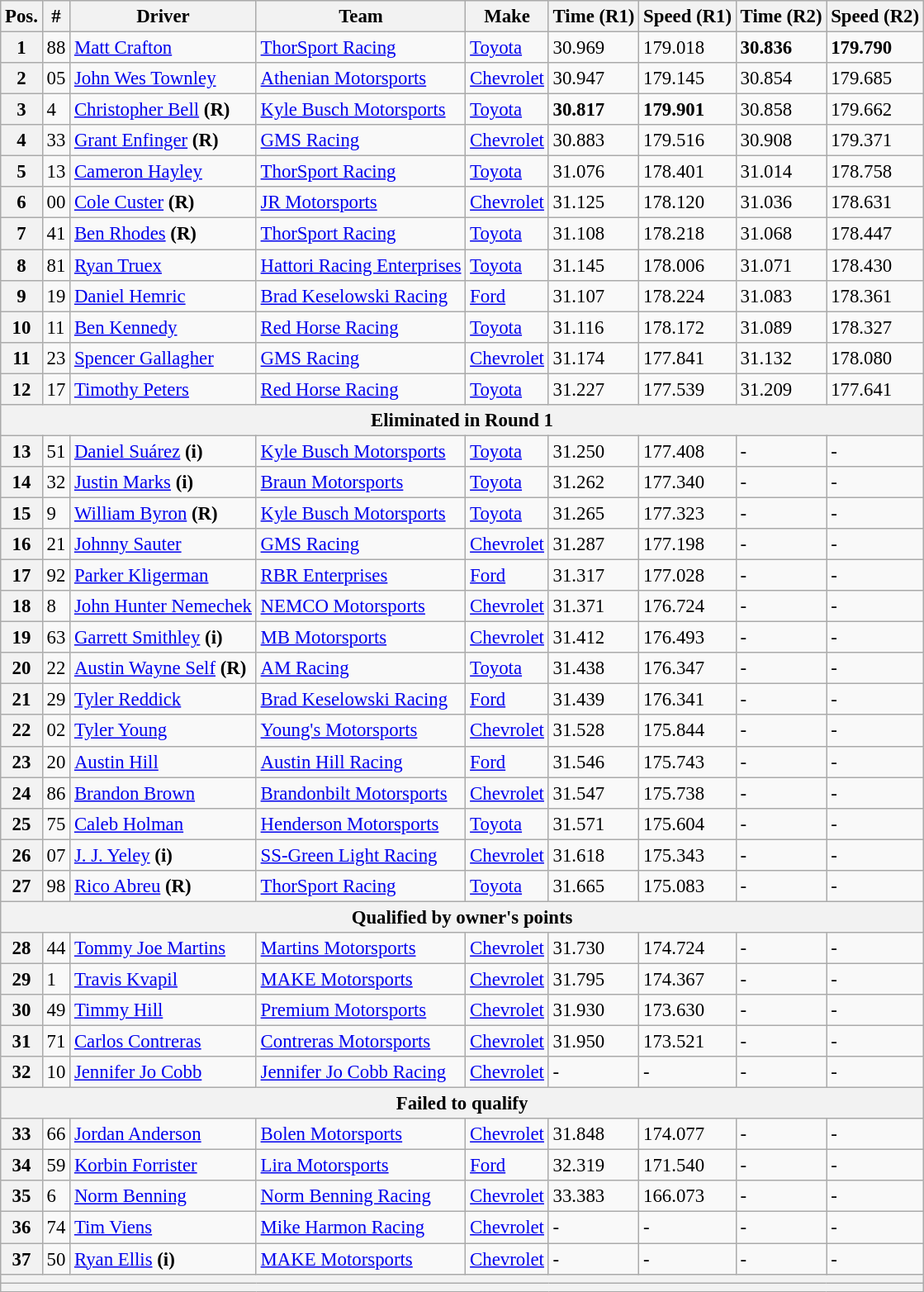<table class="wikitable" style="font-size:95%">
<tr>
<th>Pos.</th>
<th>#</th>
<th>Driver</th>
<th>Team</th>
<th>Make</th>
<th>Time (R1)</th>
<th>Speed (R1)</th>
<th>Time (R2)</th>
<th>Speed (R2)</th>
</tr>
<tr>
<th>1</th>
<td>88</td>
<td><a href='#'>Matt Crafton</a></td>
<td><a href='#'>ThorSport Racing</a></td>
<td><a href='#'>Toyota</a></td>
<td>30.969</td>
<td>179.018</td>
<td><strong>30.836</strong></td>
<td><strong>179.790</strong></td>
</tr>
<tr>
<th>2</th>
<td>05</td>
<td><a href='#'>John Wes Townley</a></td>
<td><a href='#'>Athenian Motorsports</a></td>
<td><a href='#'>Chevrolet</a></td>
<td>30.947</td>
<td>179.145</td>
<td>30.854</td>
<td>179.685</td>
</tr>
<tr>
<th>3</th>
<td>4</td>
<td><a href='#'>Christopher Bell</a> <strong>(R)</strong></td>
<td><a href='#'>Kyle Busch Motorsports</a></td>
<td><a href='#'>Toyota</a></td>
<td><strong>30.817</strong></td>
<td><strong>179.901</strong></td>
<td>30.858</td>
<td>179.662</td>
</tr>
<tr>
<th>4</th>
<td>33</td>
<td><a href='#'>Grant Enfinger</a> <strong>(R)</strong></td>
<td><a href='#'>GMS Racing</a></td>
<td><a href='#'>Chevrolet</a></td>
<td>30.883</td>
<td>179.516</td>
<td>30.908</td>
<td>179.371</td>
</tr>
<tr>
<th>5</th>
<td>13</td>
<td><a href='#'>Cameron Hayley</a></td>
<td><a href='#'>ThorSport Racing</a></td>
<td><a href='#'>Toyota</a></td>
<td>31.076</td>
<td>178.401</td>
<td>31.014</td>
<td>178.758</td>
</tr>
<tr>
<th>6</th>
<td>00</td>
<td><a href='#'>Cole Custer</a> <strong>(R)</strong></td>
<td><a href='#'>JR Motorsports</a></td>
<td><a href='#'>Chevrolet</a></td>
<td>31.125</td>
<td>178.120</td>
<td>31.036</td>
<td>178.631</td>
</tr>
<tr>
<th>7</th>
<td>41</td>
<td><a href='#'>Ben Rhodes</a> <strong>(R)</strong></td>
<td><a href='#'>ThorSport Racing</a></td>
<td><a href='#'>Toyota</a></td>
<td>31.108</td>
<td>178.218</td>
<td>31.068</td>
<td>178.447</td>
</tr>
<tr>
<th>8</th>
<td>81</td>
<td><a href='#'>Ryan Truex</a></td>
<td><a href='#'>Hattori Racing Enterprises</a></td>
<td><a href='#'>Toyota</a></td>
<td>31.145</td>
<td>178.006</td>
<td>31.071</td>
<td>178.430</td>
</tr>
<tr>
<th>9</th>
<td>19</td>
<td><a href='#'>Daniel Hemric</a></td>
<td><a href='#'>Brad Keselowski Racing</a></td>
<td><a href='#'>Ford</a></td>
<td>31.107</td>
<td>178.224</td>
<td>31.083</td>
<td>178.361</td>
</tr>
<tr>
<th>10</th>
<td>11</td>
<td><a href='#'>Ben Kennedy</a></td>
<td><a href='#'>Red Horse Racing</a></td>
<td><a href='#'>Toyota</a></td>
<td>31.116</td>
<td>178.172</td>
<td>31.089</td>
<td>178.327</td>
</tr>
<tr>
<th>11</th>
<td>23</td>
<td><a href='#'>Spencer Gallagher</a></td>
<td><a href='#'>GMS Racing</a></td>
<td><a href='#'>Chevrolet</a></td>
<td>31.174</td>
<td>177.841</td>
<td>31.132</td>
<td>178.080</td>
</tr>
<tr>
<th>12</th>
<td>17</td>
<td><a href='#'>Timothy Peters</a></td>
<td><a href='#'>Red Horse Racing</a></td>
<td><a href='#'>Toyota</a></td>
<td>31.227</td>
<td>177.539</td>
<td>31.209</td>
<td>177.641</td>
</tr>
<tr>
<th colspan="9">Eliminated in Round 1</th>
</tr>
<tr>
<th>13</th>
<td>51</td>
<td><a href='#'>Daniel Suárez</a> <strong>(i)</strong></td>
<td><a href='#'>Kyle Busch Motorsports</a></td>
<td><a href='#'>Toyota</a></td>
<td>31.250</td>
<td>177.408</td>
<td>-</td>
<td>-</td>
</tr>
<tr>
<th>14</th>
<td>32</td>
<td><a href='#'>Justin Marks</a> <strong>(i)</strong></td>
<td><a href='#'>Braun Motorsports</a></td>
<td><a href='#'>Toyota</a></td>
<td>31.262</td>
<td>177.340</td>
<td>-</td>
<td>-</td>
</tr>
<tr>
<th>15</th>
<td>9</td>
<td><a href='#'>William Byron</a> <strong>(R)</strong></td>
<td><a href='#'>Kyle Busch Motorsports</a></td>
<td><a href='#'>Toyota</a></td>
<td>31.265</td>
<td>177.323</td>
<td>-</td>
<td>-</td>
</tr>
<tr>
<th>16</th>
<td>21</td>
<td><a href='#'>Johnny Sauter</a></td>
<td><a href='#'>GMS Racing</a></td>
<td><a href='#'>Chevrolet</a></td>
<td>31.287</td>
<td>177.198</td>
<td>-</td>
<td>-</td>
</tr>
<tr>
<th>17</th>
<td>92</td>
<td><a href='#'>Parker Kligerman</a></td>
<td><a href='#'>RBR Enterprises</a></td>
<td><a href='#'>Ford</a></td>
<td>31.317</td>
<td>177.028</td>
<td>-</td>
<td>-</td>
</tr>
<tr>
<th>18</th>
<td>8</td>
<td><a href='#'>John Hunter Nemechek</a></td>
<td><a href='#'>NEMCO Motorsports</a></td>
<td><a href='#'>Chevrolet</a></td>
<td>31.371</td>
<td>176.724</td>
<td>-</td>
<td>-</td>
</tr>
<tr>
<th>19</th>
<td>63</td>
<td><a href='#'>Garrett Smithley</a> <strong>(i)</strong></td>
<td><a href='#'>MB Motorsports</a></td>
<td><a href='#'>Chevrolet</a></td>
<td>31.412</td>
<td>176.493</td>
<td>-</td>
<td>-</td>
</tr>
<tr>
<th>20</th>
<td>22</td>
<td><a href='#'>Austin Wayne Self</a> <strong>(R)</strong></td>
<td><a href='#'>AM Racing</a></td>
<td><a href='#'>Toyota</a></td>
<td>31.438</td>
<td>176.347</td>
<td>-</td>
<td>-</td>
</tr>
<tr>
<th>21</th>
<td>29</td>
<td><a href='#'>Tyler Reddick</a></td>
<td><a href='#'>Brad Keselowski Racing</a></td>
<td><a href='#'>Ford</a></td>
<td>31.439</td>
<td>176.341</td>
<td>-</td>
<td>-</td>
</tr>
<tr>
<th>22</th>
<td>02</td>
<td><a href='#'>Tyler Young</a></td>
<td><a href='#'>Young's Motorsports</a></td>
<td><a href='#'>Chevrolet</a></td>
<td>31.528</td>
<td>175.844</td>
<td>-</td>
<td>-</td>
</tr>
<tr>
<th>23</th>
<td>20</td>
<td><a href='#'>Austin Hill</a></td>
<td><a href='#'>Austin Hill Racing</a></td>
<td><a href='#'>Ford</a></td>
<td>31.546</td>
<td>175.743</td>
<td>-</td>
<td>-</td>
</tr>
<tr>
<th>24</th>
<td>86</td>
<td><a href='#'>Brandon Brown</a></td>
<td><a href='#'>Brandonbilt Motorsports</a></td>
<td><a href='#'>Chevrolet</a></td>
<td>31.547</td>
<td>175.738</td>
<td>-</td>
<td>-</td>
</tr>
<tr>
<th>25</th>
<td>75</td>
<td><a href='#'>Caleb Holman</a></td>
<td><a href='#'>Henderson Motorsports</a></td>
<td><a href='#'>Toyota</a></td>
<td>31.571</td>
<td>175.604</td>
<td>-</td>
<td>-</td>
</tr>
<tr>
<th>26</th>
<td>07</td>
<td><a href='#'>J. J. Yeley</a> <strong>(i)</strong></td>
<td><a href='#'>SS-Green Light Racing</a></td>
<td><a href='#'>Chevrolet</a></td>
<td>31.618</td>
<td>175.343</td>
<td>-</td>
<td>-</td>
</tr>
<tr>
<th>27</th>
<td>98</td>
<td><a href='#'>Rico Abreu</a> <strong>(R)</strong></td>
<td><a href='#'>ThorSport Racing</a></td>
<td><a href='#'>Toyota</a></td>
<td>31.665</td>
<td>175.083</td>
<td>-</td>
<td>-</td>
</tr>
<tr>
<th colspan="9">Qualified by owner's points</th>
</tr>
<tr>
<th>28</th>
<td>44</td>
<td><a href='#'>Tommy Joe Martins</a></td>
<td><a href='#'>Martins Motorsports</a></td>
<td><a href='#'>Chevrolet</a></td>
<td>31.730</td>
<td>174.724</td>
<td>-</td>
<td>-</td>
</tr>
<tr>
<th>29</th>
<td>1</td>
<td><a href='#'>Travis Kvapil</a></td>
<td><a href='#'>MAKE Motorsports</a></td>
<td><a href='#'>Chevrolet</a></td>
<td>31.795</td>
<td>174.367</td>
<td>-</td>
<td>-</td>
</tr>
<tr>
<th>30</th>
<td>49</td>
<td><a href='#'>Timmy Hill</a></td>
<td><a href='#'>Premium Motorsports</a></td>
<td><a href='#'>Chevrolet</a></td>
<td>31.930</td>
<td>173.630</td>
<td>-</td>
<td>-</td>
</tr>
<tr>
<th>31</th>
<td>71</td>
<td><a href='#'>Carlos Contreras</a></td>
<td><a href='#'>Contreras Motorsports</a></td>
<td><a href='#'>Chevrolet</a></td>
<td>31.950</td>
<td>173.521</td>
<td>-</td>
<td>-</td>
</tr>
<tr>
<th>32</th>
<td>10</td>
<td><a href='#'>Jennifer Jo Cobb</a></td>
<td><a href='#'>Jennifer Jo Cobb Racing</a></td>
<td><a href='#'>Chevrolet</a></td>
<td>-</td>
<td>-</td>
<td>-</td>
<td>-</td>
</tr>
<tr>
<th colspan="9">Failed to qualify</th>
</tr>
<tr>
<th>33</th>
<td>66</td>
<td><a href='#'>Jordan Anderson</a></td>
<td><a href='#'>Bolen Motorsports</a></td>
<td><a href='#'>Chevrolet</a></td>
<td>31.848</td>
<td>174.077</td>
<td>-</td>
<td>-</td>
</tr>
<tr>
<th>34</th>
<td>59</td>
<td><a href='#'>Korbin Forrister</a></td>
<td><a href='#'>Lira Motorsports</a></td>
<td><a href='#'>Ford</a></td>
<td>32.319</td>
<td>171.540</td>
<td>-</td>
<td>-</td>
</tr>
<tr>
<th>35</th>
<td>6</td>
<td><a href='#'>Norm Benning</a></td>
<td><a href='#'>Norm Benning Racing</a></td>
<td><a href='#'>Chevrolet</a></td>
<td>33.383</td>
<td>166.073</td>
<td>-</td>
<td>-</td>
</tr>
<tr>
<th>36</th>
<td>74</td>
<td><a href='#'>Tim Viens</a></td>
<td><a href='#'>Mike Harmon Racing</a></td>
<td><a href='#'>Chevrolet</a></td>
<td>-</td>
<td>-</td>
<td>-</td>
<td>-</td>
</tr>
<tr>
<th>37</th>
<td>50</td>
<td><a href='#'>Ryan Ellis</a> <strong>(i)</strong></td>
<td><a href='#'>MAKE Motorsports</a></td>
<td><a href='#'>Chevrolet</a></td>
<td>-</td>
<td>-</td>
<td>-</td>
<td>-</td>
</tr>
<tr>
<th colspan="9"></th>
</tr>
<tr>
<th colspan="9"></th>
</tr>
</table>
